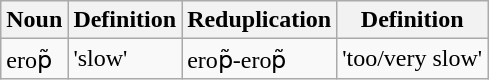<table class="wikitable">
<tr>
<th>Noun</th>
<th>Definition</th>
<th>Reduplication</th>
<th>Definition</th>
</tr>
<tr>
<td>erop̃</td>
<td>'slow'</td>
<td>erop̃-erop̃</td>
<td>'too/very slow'</td>
</tr>
</table>
